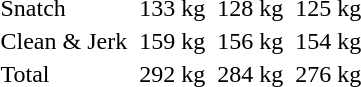<table>
<tr>
<td>Snatch</td>
<td></td>
<td>133 kg</td>
<td></td>
<td>128 kg</td>
<td></td>
<td>125 kg</td>
</tr>
<tr>
<td>Clean & Jerk</td>
<td></td>
<td>159 kg</td>
<td></td>
<td>156 kg</td>
<td></td>
<td>154 kg</td>
</tr>
<tr>
<td>Total</td>
<td></td>
<td>292 kg</td>
<td></td>
<td>284 kg</td>
<td></td>
<td>276 kg</td>
</tr>
</table>
